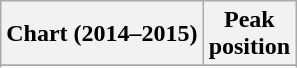<table class="wikitable sortable plainrowheaders" style="text-align:center">
<tr>
<th scope="col">Chart (2014–2015)</th>
<th scope="col">Peak<br>position</th>
</tr>
<tr>
</tr>
<tr>
</tr>
<tr>
</tr>
<tr>
</tr>
<tr>
</tr>
</table>
